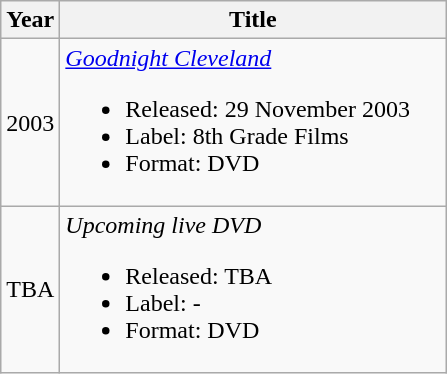<table class="wikitable">
<tr>
<th>Year</th>
<th width="250">Title</th>
</tr>
<tr>
<td>2003</td>
<td><em><a href='#'>Goodnight Cleveland</a></em><br><ul><li>Released: 29 November 2003</li><li>Label: 8th Grade Films</li><li>Format: DVD</li></ul></td>
</tr>
<tr>
<td>TBA</td>
<td><em>Upcoming live DVD</em><br><ul><li>Released: TBA</li><li>Label: -</li><li>Format: DVD</li></ul></td>
</tr>
</table>
